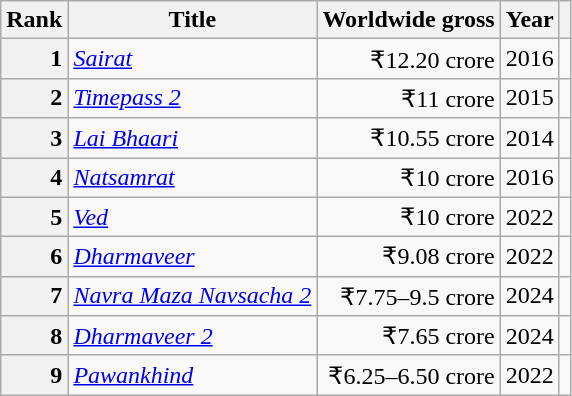<table class="wikitable sortable plainrowheaders">
<tr>
<th scope="col">Rank</th>
<th scope="col">Title</th>
<th scope="col">Worldwide gross</th>
<th scope="col">Year</th>
<th scope="col" class="unsortable"></th>
</tr>
<tr>
<th scope="row" style=text-align:right>1</th>
<td><em><a href='#'>Sairat</a></em></td>
<td align="right">₹12.20 crore</td>
<td align="center">2016</td>
<td align="center"></td>
</tr>
<tr>
<th scope="row" style=text-align:right>2</th>
<td><em><a href='#'>Timepass 2</a></em></td>
<td align="right">₹11 crore</td>
<td align="center">2015</td>
<td align="center"></td>
</tr>
<tr>
<th scope="row" style=text-align:right>3</th>
<td><em><a href='#'>Lai Bhaari</a></em></td>
<td align="right">₹10.55 crore</td>
<td align="center">2014</td>
<td align="center"></td>
</tr>
<tr>
<th scope="row" style=text-align:right>4</th>
<td><em><a href='#'>Natsamrat</a></em></td>
<td align="right">₹10 crore</td>
<td align="center">2016</td>
<td align="center"></td>
</tr>
<tr>
<th scope="row" style=text-align:right>5</th>
<td><a href='#'><em>Ved</em></a></td>
<td align="right">₹10 crore</td>
<td align="center">2022</td>
<td align="center"></td>
</tr>
<tr>
<th scope="row" style=text-align:right>6</th>
<td><em><a href='#'>Dharmaveer</a></em></td>
<td align="right">₹9.08 crore</td>
<td align="center">2022</td>
<td align="center"></td>
</tr>
<tr>
<th scope="row" style="text-align:right">7</th>
<td><em><a href='#'>Navra Maza Navsacha 2</a></em></td>
<td align="right">₹7.75–9.5 crore</td>
<td align="center">2024</td>
<td align="center"></td>
</tr>
<tr>
<th scope="row" style="text-align:right">8</th>
<td><em><a href='#'>Dharmaveer 2</a></em></td>
<td align="right">₹7.65 crore</td>
<td align="center">2024</td>
<td align="center"></td>
</tr>
<tr>
<th scope="row" style=text-align:right>9</th>
<td><em><a href='#'>Pawankhind</a></em></td>
<td align="right">₹6.25–6.50 crore</td>
<td align="center">2022</td>
<td align="center"></td>
</tr>
</table>
